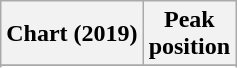<table class="wikitable sortable plainrowheaders" style="text-align:center">
<tr>
<th scope="col">Chart (2019)</th>
<th scope="col">Peak<br>position</th>
</tr>
<tr>
</tr>
<tr>
</tr>
<tr>
</tr>
<tr>
</tr>
<tr>
</tr>
<tr>
</tr>
<tr>
</tr>
<tr>
</tr>
<tr>
</tr>
<tr>
</tr>
</table>
